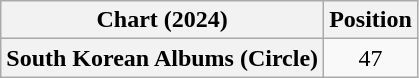<table class="wikitable plainrowheaders" style="text-align:center">
<tr>
<th scope="col">Chart (2024)</th>
<th scope="col">Position</th>
</tr>
<tr>
<th scope="row">South Korean Albums (Circle)</th>
<td>47</td>
</tr>
</table>
